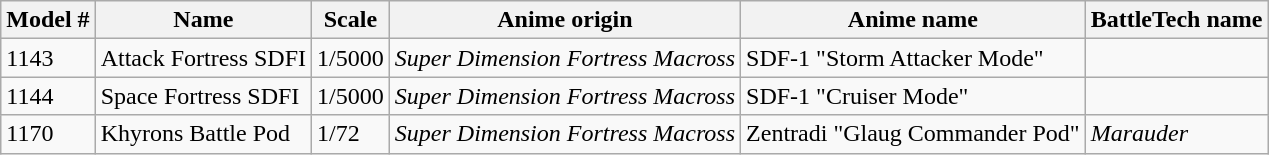<table class="wikitable">
<tr>
<th>Model #</th>
<th>Name</th>
<th>Scale</th>
<th>Anime origin</th>
<th>Anime name</th>
<th>BattleTech name</th>
</tr>
<tr>
<td>1143</td>
<td>Attack Fortress SDFI</td>
<td>1/5000</td>
<td><em>Super Dimension Fortress Macross</em></td>
<td>SDF-1 "Storm Attacker Mode"</td>
<td></td>
</tr>
<tr>
<td>1144</td>
<td>Space Fortress SDFI</td>
<td>1/5000</td>
<td><em>Super Dimension Fortress Macross</em></td>
<td>SDF-1 "Cruiser Mode"</td>
<td></td>
</tr>
<tr>
<td>1170</td>
<td>Khyrons Battle Pod</td>
<td>1/72</td>
<td><em>Super Dimension Fortress Macross</em></td>
<td>Zentradi "Glaug Commander Pod"</td>
<td><em>Marauder</em></td>
</tr>
</table>
